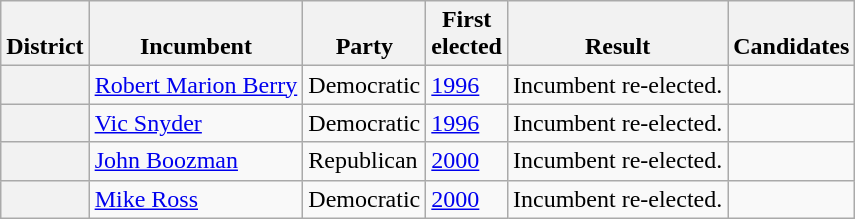<table class=wikitable>
<tr valign=bottom>
<th>District</th>
<th>Incumbent</th>
<th>Party</th>
<th>First<br>elected</th>
<th>Result</th>
<th>Candidates</th>
</tr>
<tr>
<th></th>
<td><a href='#'>Robert Marion Berry</a></td>
<td>Democratic</td>
<td><a href='#'>1996</a></td>
<td>Incumbent re-elected.</td>
<td nowrap></td>
</tr>
<tr>
<th></th>
<td><a href='#'>Vic Snyder</a></td>
<td>Democratic</td>
<td><a href='#'>1996</a></td>
<td>Incumbent re-elected.</td>
<td nowrap></td>
</tr>
<tr>
<th></th>
<td><a href='#'>John Boozman</a></td>
<td>Republican</td>
<td><a href='#'>2000</a></td>
<td>Incumbent re-elected.</td>
<td nowrap></td>
</tr>
<tr>
<th></th>
<td><a href='#'>Mike Ross</a></td>
<td>Democratic</td>
<td><a href='#'>2000</a></td>
<td>Incumbent re-elected.</td>
<td nowrap></td>
</tr>
</table>
